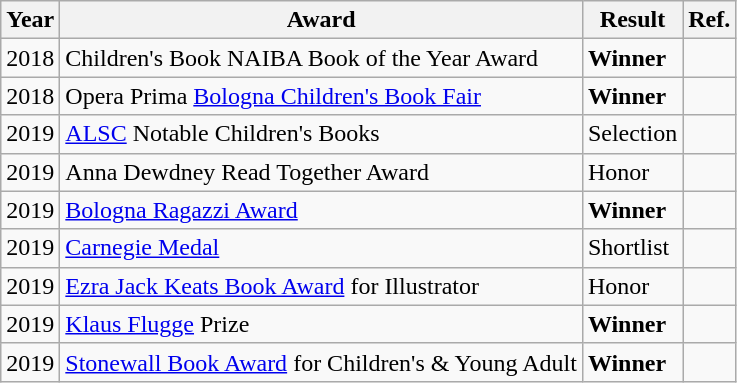<table class="wikitable sortable mw-collapsible">
<tr>
<th>Year</th>
<th>Award</th>
<th>Result</th>
<th>Ref.</th>
</tr>
<tr>
<td>2018</td>
<td>Children's Book NAIBA Book of the Year Award</td>
<td><strong>Winner</strong></td>
<td></td>
</tr>
<tr>
<td>2018</td>
<td>Opera Prima <a href='#'>Bologna Children's Book Fair</a></td>
<td><strong>Winner</strong></td>
<td></td>
</tr>
<tr>
<td>2019</td>
<td><a href='#'>ALSC</a> Notable Children's Books</td>
<td>Selection</td>
<td></td>
</tr>
<tr>
<td>2019</td>
<td>Anna Dewdney Read Together Award</td>
<td>Honor</td>
<td></td>
</tr>
<tr>
<td>2019</td>
<td><a href='#'>Bologna Ragazzi Award</a></td>
<td><strong>Winner</strong></td>
<td></td>
</tr>
<tr>
<td>2019</td>
<td><a href='#'>Carnegie Medal</a></td>
<td>Shortlist</td>
<td></td>
</tr>
<tr>
<td>2019</td>
<td><a href='#'>Ezra Jack Keats Book Award</a> for Illustrator</td>
<td>Honor</td>
<td></td>
</tr>
<tr>
<td>2019</td>
<td><a href='#'>Klaus Flugge</a> Prize</td>
<td><strong>Winner</strong></td>
<td></td>
</tr>
<tr>
<td>2019</td>
<td><a href='#'>Stonewall Book Award</a> for Children's & Young Adult</td>
<td><strong>Winner</strong></td>
<td></td>
</tr>
</table>
